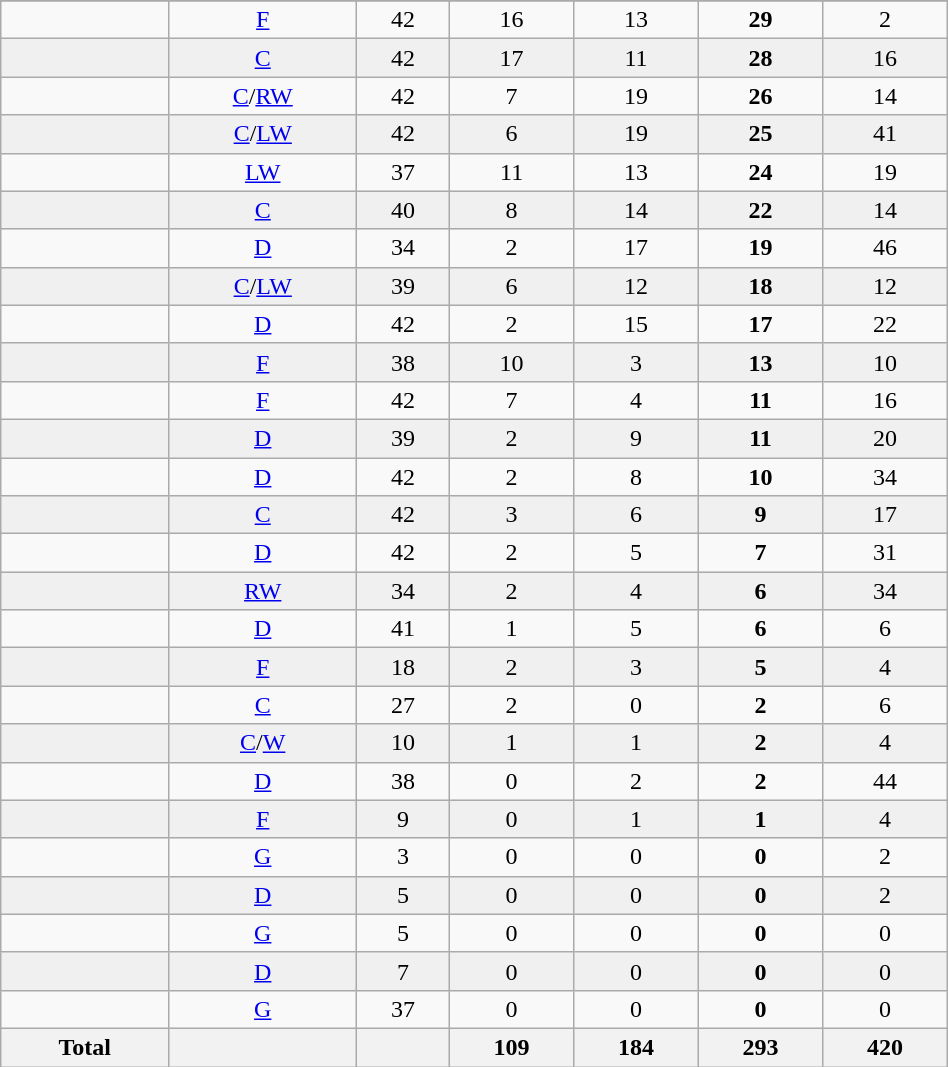<table class="wikitable sortable" width ="50%">
<tr align="center">
</tr>
<tr align="center" bgcolor="">
<td></td>
<td><a href='#'>F</a></td>
<td>42</td>
<td>16</td>
<td>13</td>
<td><strong>29</strong></td>
<td>2</td>
</tr>
<tr align="center" bgcolor="f0f0f0">
<td></td>
<td><a href='#'>C</a></td>
<td>42</td>
<td>17</td>
<td>11</td>
<td><strong>28</strong></td>
<td>16</td>
</tr>
<tr align="center" bgcolor="">
<td></td>
<td><a href='#'>C</a>/<a href='#'>RW</a></td>
<td>42</td>
<td>7</td>
<td>19</td>
<td><strong>26</strong></td>
<td>14</td>
</tr>
<tr align="center" bgcolor="f0f0f0">
<td></td>
<td><a href='#'>C</a>/<a href='#'>LW</a></td>
<td>42</td>
<td>6</td>
<td>19</td>
<td><strong>25</strong></td>
<td>41</td>
</tr>
<tr align="center" bgcolor="">
<td></td>
<td><a href='#'>LW</a></td>
<td>37</td>
<td>11</td>
<td>13</td>
<td><strong>24</strong></td>
<td>19</td>
</tr>
<tr align="center" bgcolor="f0f0f0">
<td></td>
<td><a href='#'>C</a></td>
<td>40</td>
<td>8</td>
<td>14</td>
<td><strong>22</strong></td>
<td>14</td>
</tr>
<tr align="center" bgcolor="">
<td></td>
<td><a href='#'>D</a></td>
<td>34</td>
<td>2</td>
<td>17</td>
<td><strong>19</strong></td>
<td>46</td>
</tr>
<tr align="center" bgcolor="f0f0f0">
<td></td>
<td><a href='#'>C</a>/<a href='#'>LW</a></td>
<td>39</td>
<td>6</td>
<td>12</td>
<td><strong>18</strong></td>
<td>12</td>
</tr>
<tr align="center" bgcolor="">
<td></td>
<td><a href='#'>D</a></td>
<td>42</td>
<td>2</td>
<td>15</td>
<td><strong>17</strong></td>
<td>22</td>
</tr>
<tr align="center" bgcolor="f0f0f0">
<td></td>
<td><a href='#'>F</a></td>
<td>38</td>
<td>10</td>
<td>3</td>
<td><strong>13</strong></td>
<td>10</td>
</tr>
<tr align="center" bgcolor="">
<td></td>
<td><a href='#'>F</a></td>
<td>42</td>
<td>7</td>
<td>4</td>
<td><strong>11</strong></td>
<td>16</td>
</tr>
<tr align="center" bgcolor="f0f0f0">
<td></td>
<td><a href='#'>D</a></td>
<td>39</td>
<td>2</td>
<td>9</td>
<td><strong>11</strong></td>
<td>20</td>
</tr>
<tr align="center" bgcolor="">
<td></td>
<td><a href='#'>D</a></td>
<td>42</td>
<td>2</td>
<td>8</td>
<td><strong>10</strong></td>
<td>34</td>
</tr>
<tr align="center" bgcolor="f0f0f0">
<td></td>
<td><a href='#'>C</a></td>
<td>42</td>
<td>3</td>
<td>6</td>
<td><strong>9</strong></td>
<td>17</td>
</tr>
<tr align="center" bgcolor="">
<td></td>
<td><a href='#'>D</a></td>
<td>42</td>
<td>2</td>
<td>5</td>
<td><strong>7</strong></td>
<td>31</td>
</tr>
<tr align="center" bgcolor="f0f0f0">
<td></td>
<td><a href='#'>RW</a></td>
<td>34</td>
<td>2</td>
<td>4</td>
<td><strong>6</strong></td>
<td>34</td>
</tr>
<tr align="center" bgcolor="">
<td></td>
<td><a href='#'>D</a></td>
<td>41</td>
<td>1</td>
<td>5</td>
<td><strong>6</strong></td>
<td>6</td>
</tr>
<tr align="center" bgcolor="f0f0f0">
<td></td>
<td><a href='#'>F</a></td>
<td>18</td>
<td>2</td>
<td>3</td>
<td><strong>5</strong></td>
<td>4</td>
</tr>
<tr align="center" bgcolor="">
<td></td>
<td><a href='#'>C</a></td>
<td>27</td>
<td>2</td>
<td>0</td>
<td><strong>2</strong></td>
<td>6</td>
</tr>
<tr align="center" bgcolor="f0f0f0">
<td></td>
<td><a href='#'>C</a>/<a href='#'>W</a></td>
<td>10</td>
<td>1</td>
<td>1</td>
<td><strong>2</strong></td>
<td>4</td>
</tr>
<tr align="center" bgcolor="">
<td></td>
<td><a href='#'>D</a></td>
<td>38</td>
<td>0</td>
<td>2</td>
<td><strong>2</strong></td>
<td>44</td>
</tr>
<tr align="center" bgcolor="f0f0f0">
<td></td>
<td><a href='#'>F</a></td>
<td>9</td>
<td>0</td>
<td>1</td>
<td><strong>1</strong></td>
<td>4</td>
</tr>
<tr align="center" bgcolor="">
<td></td>
<td><a href='#'>G</a></td>
<td>3</td>
<td>0</td>
<td>0</td>
<td><strong>0</strong></td>
<td>2</td>
</tr>
<tr align="center" bgcolor="f0f0f0">
<td></td>
<td><a href='#'>D</a></td>
<td>5</td>
<td>0</td>
<td>0</td>
<td><strong>0</strong></td>
<td>2</td>
</tr>
<tr align="center" bgcolor="">
<td></td>
<td><a href='#'>G</a></td>
<td>5</td>
<td>0</td>
<td>0</td>
<td><strong>0</strong></td>
<td>0</td>
</tr>
<tr align="center" bgcolor="f0f0f0">
<td></td>
<td><a href='#'>D</a></td>
<td>7</td>
<td>0</td>
<td>0</td>
<td><strong>0</strong></td>
<td>0</td>
</tr>
<tr align="center" bgcolor="">
<td></td>
<td><a href='#'>G</a></td>
<td>37</td>
<td>0</td>
<td>0</td>
<td><strong>0</strong></td>
<td>0</td>
</tr>
<tr>
<th>Total</th>
<th></th>
<th></th>
<th>109</th>
<th>184</th>
<th>293</th>
<th>420</th>
</tr>
</table>
